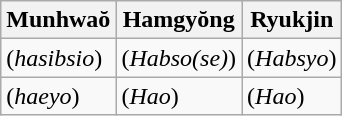<table class="wikitable">
<tr>
<th>Munhwaŏ</th>
<th>Hamgyŏng</th>
<th>Ryukjin</th>
</tr>
<tr>
<td> (<em>hasibsio</em>)</td>
<td> (<em>Habso(se)</em>)</td>
<td> (<em>Habsyo</em>)</td>
</tr>
<tr>
<td> (<em>haeyo</em>)</td>
<td> (<em>Hao</em>)</td>
<td> (<em>Hao</em>)</td>
</tr>
</table>
